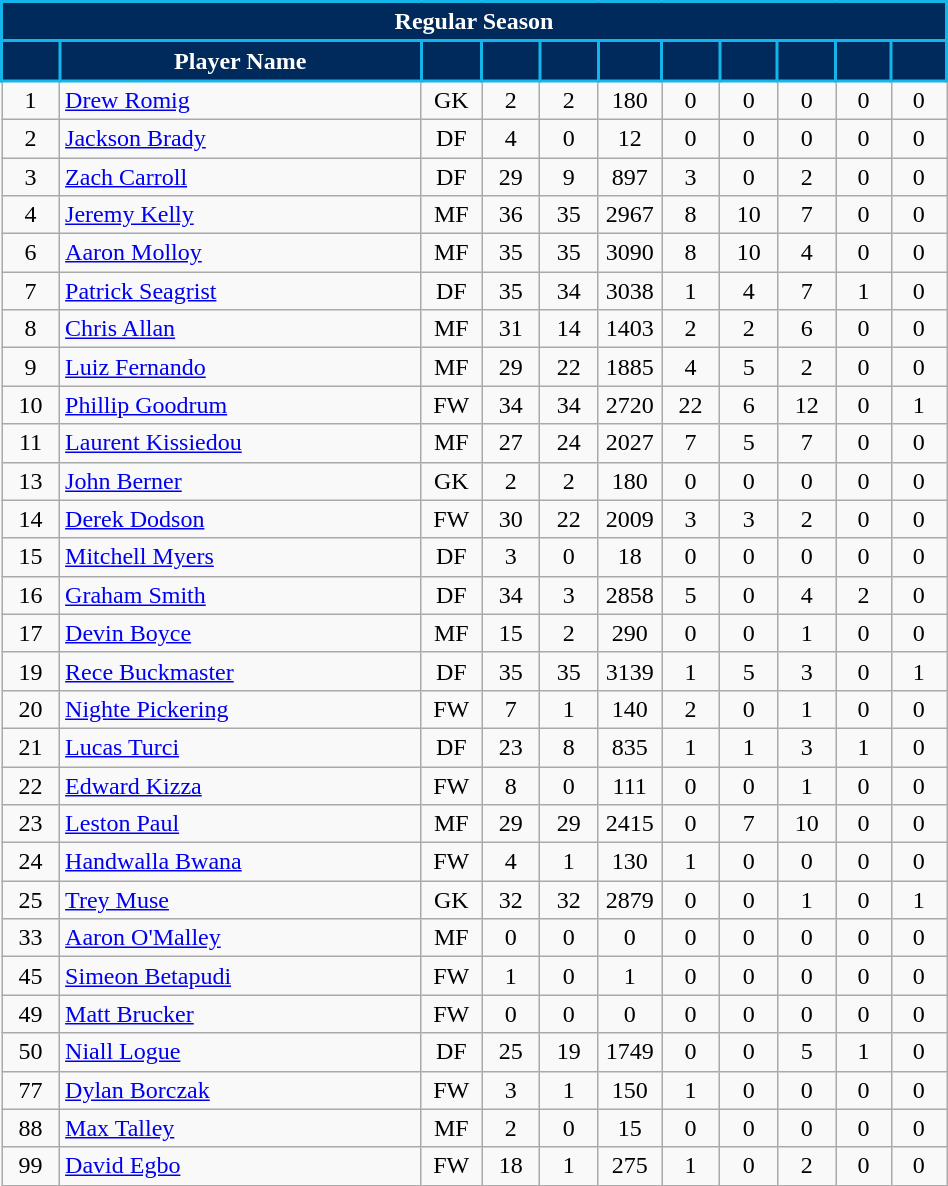<table class="wikitable sortable" style="width:50%; text-align:center;">
<tr>
<th colspan="11" style="text-align:center; background:#002A5C; color:white; border:2px solid #13B5EA;"><strong>Regular Season </strong></th>
</tr>
<tr>
<th rowspan="1" style="background:#002A5C; color:white; border:2px solid #13B5EA; width:35px; text-align:center;" scope="col"></th>
<th rowspan="1" style="background:#002A5C; color:white; border:2px solid #13B5EA; width:280px; text-align:center;" scope="col">Player Name</th>
<th rowspan="1" style="background:#002A5C; color:white; border:2px solid #13B5EA; width:35px; text-align:center;" scope="col"></th>
<th rowspan="1" style="background:#002A5C; color:white; border:2px solid #13B5EA; width:35px; text-align:center;" scope="col"></th>
<th rowspan="1" style="background:#002A5C; color:white; border:2px solid #13B5EA; width:35px; text-align:center;" scope="col"></th>
<th rowspan="1" style="background:#002A5C; color:white; border:2px solid #13B5EA; width:35px; text-align:center;" scope="col"></th>
<th rowspan="1" style="background:#002A5C; color:white; border:2px solid #13B5EA; width:35px; text-align:center;" scope="col"></th>
<th rowspan="1" style="background:#002A5C; color:white; border:2px solid #13B5EA; width:35px; text-align:center;" scope="col"></th>
<th rowspan="1" style="background:#002A5C; color:white; border:2px solid #13B5EA; width:35px; text-align:center;" scope="col"></th>
<th rowspan="1" style="background:#002A5C; color:white; border:2px solid #13B5EA; width:35px; text-align:center;" scope="col"></th>
<th rowspan="1" style="background:#002A5C; color:white; border:2px solid #13B5EA; width:35px; text-align:center;" scope="col"></th>
</tr>
<tr>
<td>1</td>
<td align="left"> <a href='#'>Drew Romig</a></td>
<td>GK</td>
<td>2</td>
<td>2</td>
<td>180</td>
<td>0</td>
<td>0</td>
<td>0</td>
<td>0</td>
<td>0</td>
</tr>
<tr>
<td>2</td>
<td align="left"> <a href='#'>Jackson Brady</a></td>
<td>DF</td>
<td>4</td>
<td>0</td>
<td>12</td>
<td>0</td>
<td>0</td>
<td>0</td>
<td>0</td>
<td>0</td>
</tr>
<tr>
<td>3</td>
<td align="left"> <a href='#'>Zach Carroll</a></td>
<td>DF</td>
<td>29</td>
<td>9</td>
<td>897</td>
<td>3</td>
<td>0</td>
<td>2</td>
<td>0</td>
<td>0</td>
</tr>
<tr>
<td>4</td>
<td align="left"> <a href='#'>Jeremy Kelly</a></td>
<td>MF</td>
<td>36</td>
<td>35</td>
<td>2967</td>
<td>8</td>
<td>10</td>
<td>7</td>
<td>0</td>
<td>0</td>
</tr>
<tr>
<td>6</td>
<td align="left"> <a href='#'>Aaron Molloy</a></td>
<td>MF</td>
<td>35</td>
<td>35</td>
<td>3090</td>
<td>8</td>
<td>10</td>
<td>4</td>
<td>0</td>
<td>0</td>
</tr>
<tr>
<td>7</td>
<td align="left"> <a href='#'>Patrick Seagrist</a></td>
<td>DF</td>
<td>35</td>
<td>34</td>
<td>3038</td>
<td>1</td>
<td>4</td>
<td>7</td>
<td>1</td>
<td>0</td>
</tr>
<tr>
<td>8</td>
<td align="left"> <a href='#'>Chris Allan</a></td>
<td>MF</td>
<td>31</td>
<td>14</td>
<td>1403</td>
<td>2</td>
<td>2</td>
<td>6</td>
<td>0</td>
<td>0</td>
</tr>
<tr>
<td>9</td>
<td align="left"> <a href='#'>Luiz Fernando</a></td>
<td>MF</td>
<td>29</td>
<td>22</td>
<td>1885</td>
<td>4</td>
<td>5</td>
<td>2</td>
<td>0</td>
<td>0</td>
</tr>
<tr>
<td>10</td>
<td align="left"> <a href='#'>Phillip Goodrum</a></td>
<td>FW</td>
<td>34</td>
<td>34</td>
<td>2720</td>
<td>22</td>
<td>6</td>
<td>12</td>
<td>0</td>
<td>1</td>
</tr>
<tr>
<td>11</td>
<td align="left"> <a href='#'>Laurent Kissiedou</a></td>
<td>MF</td>
<td>27</td>
<td>24</td>
<td>2027</td>
<td>7</td>
<td>5</td>
<td>7</td>
<td>0</td>
<td>0</td>
</tr>
<tr>
<td>13</td>
<td align="left"> <a href='#'>John Berner</a></td>
<td>GK</td>
<td>2</td>
<td>2</td>
<td>180</td>
<td>0</td>
<td>0</td>
<td>0</td>
<td>0</td>
<td>0</td>
</tr>
<tr>
<td>14</td>
<td align="left"> <a href='#'>Derek Dodson</a></td>
<td>FW</td>
<td>30</td>
<td>22</td>
<td>2009</td>
<td>3</td>
<td>3</td>
<td>2</td>
<td>0</td>
<td>0</td>
</tr>
<tr>
<td>15</td>
<td align="left"> <a href='#'>Mitchell Myers</a></td>
<td>DF</td>
<td>3</td>
<td>0</td>
<td>18</td>
<td>0</td>
<td>0</td>
<td>0</td>
<td>0</td>
<td>0</td>
</tr>
<tr>
<td>16</td>
<td align="left"> <a href='#'>Graham Smith</a></td>
<td>DF</td>
<td>34</td>
<td>3</td>
<td>2858</td>
<td>5</td>
<td>0</td>
<td>4</td>
<td>2</td>
<td>0</td>
</tr>
<tr>
<td>17</td>
<td align="left"> <a href='#'>Devin Boyce</a></td>
<td>MF</td>
<td>15</td>
<td>2</td>
<td>290</td>
<td>0</td>
<td>0</td>
<td>1</td>
<td>0</td>
<td>0</td>
</tr>
<tr>
<td>19</td>
<td align="left"> <a href='#'>Rece Buckmaster</a></td>
<td>DF</td>
<td>35</td>
<td>35</td>
<td>3139</td>
<td>1</td>
<td>5</td>
<td>3</td>
<td>0</td>
<td>1</td>
</tr>
<tr>
<td>20</td>
<td align="left"> <a href='#'>Nighte Pickering</a></td>
<td>FW</td>
<td>7</td>
<td>1</td>
<td>140</td>
<td>2</td>
<td>0</td>
<td>1</td>
<td>0</td>
<td>0</td>
</tr>
<tr>
<td>21</td>
<td align="left"> <a href='#'>Lucas Turci</a></td>
<td>DF</td>
<td>23</td>
<td>8</td>
<td>835</td>
<td>1</td>
<td>1</td>
<td>3</td>
<td>1</td>
<td>0</td>
</tr>
<tr>
<td>22</td>
<td align="left"> <a href='#'>Edward Kizza</a></td>
<td>FW</td>
<td>8</td>
<td>0</td>
<td>111</td>
<td>0</td>
<td>0</td>
<td>1</td>
<td>0</td>
<td>0</td>
</tr>
<tr>
<td>23</td>
<td align="left"> <a href='#'>Leston Paul</a></td>
<td>MF</td>
<td>29</td>
<td>29</td>
<td>2415</td>
<td>0</td>
<td>7</td>
<td>10</td>
<td>0</td>
<td>0</td>
</tr>
<tr>
<td>24</td>
<td align="left"> <a href='#'>Handwalla Bwana</a></td>
<td>FW</td>
<td>4</td>
<td>1</td>
<td>130</td>
<td>1</td>
<td>0</td>
<td>0</td>
<td>0</td>
<td>0</td>
</tr>
<tr>
<td>25</td>
<td align="left"> <a href='#'>Trey Muse</a></td>
<td>GK</td>
<td>32</td>
<td>32</td>
<td>2879</td>
<td>0</td>
<td>0</td>
<td>1</td>
<td>0</td>
<td>1</td>
</tr>
<tr>
<td>33</td>
<td align="left"> <a href='#'>Aaron O'Malley</a></td>
<td>MF</td>
<td>0</td>
<td>0</td>
<td>0</td>
<td>0</td>
<td>0</td>
<td>0</td>
<td>0</td>
<td>0</td>
</tr>
<tr>
<td>45</td>
<td align="left"> <a href='#'>Simeon Betapudi</a></td>
<td>FW</td>
<td>1</td>
<td>0</td>
<td>1</td>
<td>0</td>
<td>0</td>
<td>0</td>
<td>0</td>
<td>0</td>
</tr>
<tr>
<td>49</td>
<td align="left"> <a href='#'>Matt Brucker</a></td>
<td>FW</td>
<td>0</td>
<td>0</td>
<td>0</td>
<td>0</td>
<td>0</td>
<td>0</td>
<td>0</td>
<td>0</td>
</tr>
<tr>
<td>50</td>
<td align="left"> <a href='#'>Niall Logue</a></td>
<td>DF</td>
<td>25</td>
<td>19</td>
<td>1749</td>
<td>0</td>
<td>0</td>
<td>5</td>
<td>1</td>
<td>0</td>
</tr>
<tr>
<td>77</td>
<td align="left"> <a href='#'>Dylan Borczak</a></td>
<td>FW</td>
<td>3</td>
<td>1</td>
<td>150</td>
<td>1</td>
<td>0</td>
<td>0</td>
<td>0</td>
<td>0</td>
</tr>
<tr>
<td>88</td>
<td align="left"> <a href='#'>Max Talley</a></td>
<td>MF</td>
<td>2</td>
<td>0</td>
<td>15</td>
<td>0</td>
<td>0</td>
<td>0</td>
<td>0</td>
<td>0</td>
</tr>
<tr>
<td>99</td>
<td align="left"> <a href='#'>David Egbo</a></td>
<td>FW</td>
<td>18</td>
<td>1</td>
<td>275</td>
<td>1</td>
<td>0</td>
<td>2</td>
<td>0</td>
<td>0</td>
</tr>
</table>
